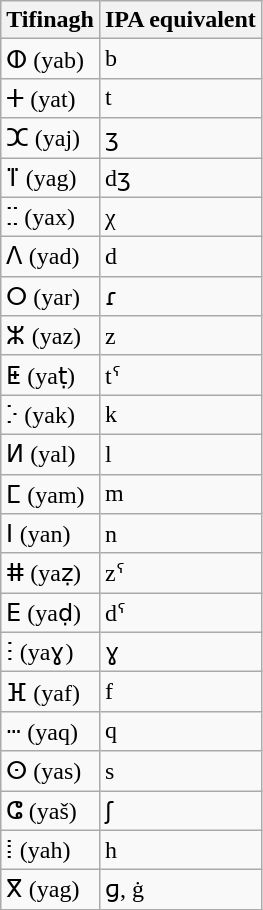<table class="wikitable">
<tr>
<th>Tifinagh</th>
<th>IPA equivalent</th>
</tr>
<tr>
<td>ⵀ (yab)</td>
<td>b</td>
</tr>
<tr>
<td>ⵜ (yat)</td>
<td>t</td>
</tr>
<tr>
<td>ⵋ (yaj)</td>
<td>ʒ</td>
</tr>
<tr>
<td>ⴶ (yag)</td>
<td>dʒ</td>
</tr>
<tr>
<td>ⵆ (yax)</td>
<td>χ</td>
</tr>
<tr>
<td>ⴷ (yad)</td>
<td>d</td>
</tr>
<tr>
<td>ⵔ (yar)</td>
<td>ɾ</td>
</tr>
<tr>
<td>ⵣ (yaz)</td>
<td>z</td>
</tr>
<tr>
<td>ⵟ (yaṭ)</td>
<td>tˤ</td>
</tr>
<tr>
<td>ⴾ (yak)</td>
<td>k</td>
</tr>
<tr>
<td>ⵍ (yal)</td>
<td>l</td>
</tr>
<tr>
<td>ⵎ (yam)</td>
<td>m</td>
</tr>
<tr>
<td>ⵏ (yan)</td>
<td>n</td>
</tr>
<tr>
<td>ⵌ (yaẓ)</td>
<td>zˤ</td>
</tr>
<tr>
<td>ⴹ (yaḍ)</td>
<td>dˤ</td>
</tr>
<tr>
<td>ⵗ (yaɣ)</td>
<td>ɣ</td>
</tr>
<tr>
<td>ⴼ (yaf)</td>
<td>f</td>
</tr>
<tr>
<td>ⵈ (yaq)</td>
<td>q</td>
</tr>
<tr>
<td>ⵙ (yas)</td>
<td>s</td>
</tr>
<tr>
<td>ⵛ (yaš)</td>
<td>ʃ</td>
</tr>
<tr>
<td>ⵂ (yah)</td>
<td>h</td>
</tr>
<tr>
<td>ⴳ (yag)</td>
<td>ɡ, ġ</td>
</tr>
</table>
